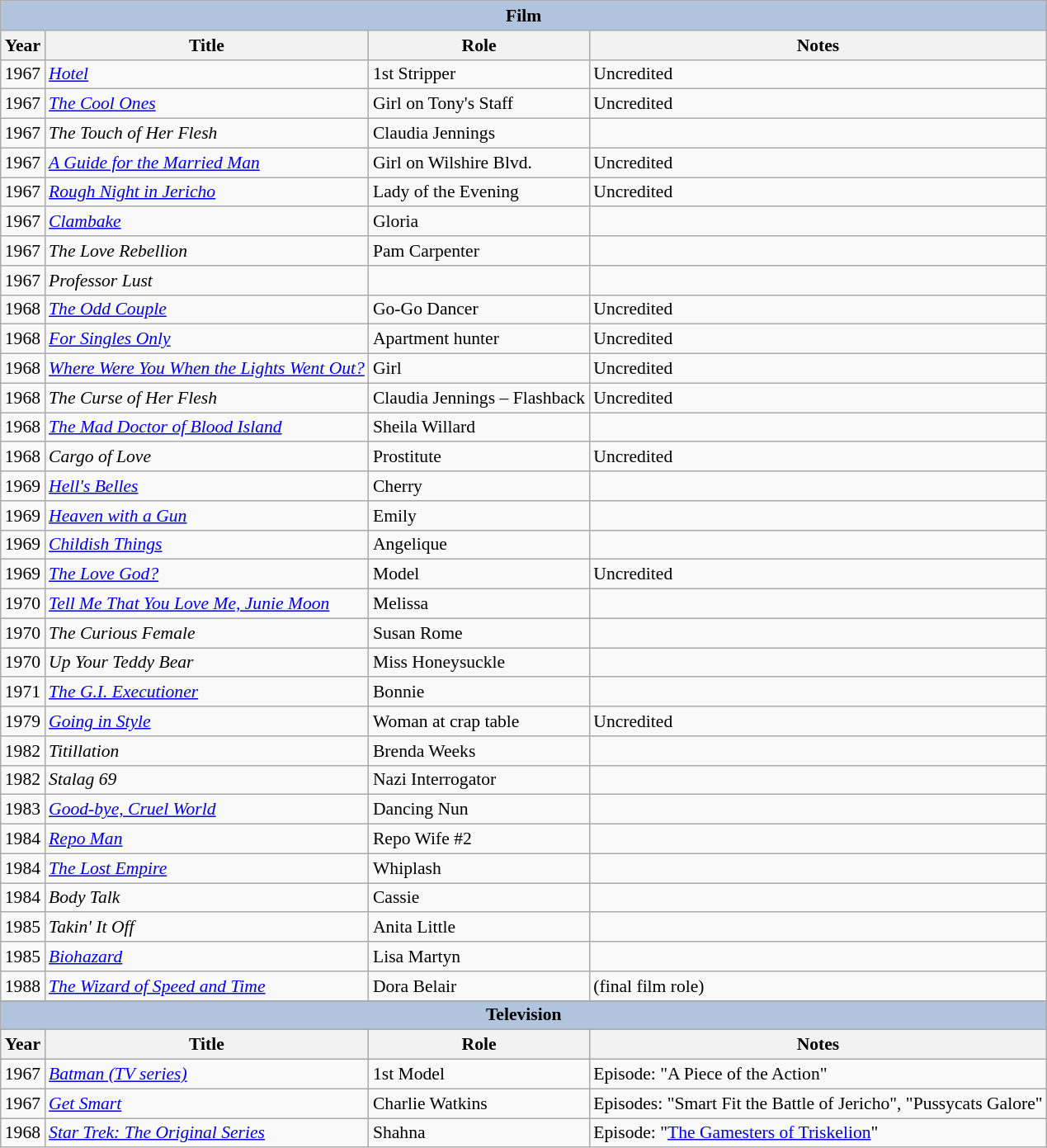<table class="wikitable" style="font-size: 90%;">
<tr>
<th colspan="4" style="background: LightSteelBlue;">Film</th>
</tr>
<tr>
<th>Year</th>
<th>Title</th>
<th>Role</th>
<th>Notes</th>
</tr>
<tr>
<td>1967</td>
<td><em><a href='#'>Hotel</a></em></td>
<td>1st Stripper</td>
<td>Uncredited</td>
</tr>
<tr>
<td>1967</td>
<td><em><a href='#'>The Cool Ones</a></em></td>
<td>Girl on Tony's Staff</td>
<td>Uncredited</td>
</tr>
<tr>
<td>1967</td>
<td><em>The Touch of Her Flesh</em></td>
<td>Claudia Jennings</td>
<td></td>
</tr>
<tr>
<td>1967</td>
<td><em><a href='#'>A Guide for the Married Man</a></em></td>
<td>Girl on Wilshire Blvd.</td>
<td>Uncredited</td>
</tr>
<tr>
<td>1967</td>
<td><em><a href='#'>Rough Night in Jericho</a></em></td>
<td>Lady of the Evening</td>
<td>Uncredited</td>
</tr>
<tr>
<td>1967</td>
<td><em><a href='#'>Clambake</a></em></td>
<td>Gloria</td>
<td></td>
</tr>
<tr>
<td>1967</td>
<td><em>The Love Rebellion</em></td>
<td>Pam Carpenter</td>
<td></td>
</tr>
<tr>
<td>1967</td>
<td><em>Professor Lust</em></td>
<td></td>
<td></td>
</tr>
<tr>
<td>1968</td>
<td><em><a href='#'>The Odd Couple</a></em></td>
<td>Go-Go Dancer</td>
<td>Uncredited</td>
</tr>
<tr>
<td>1968</td>
<td><em><a href='#'>For Singles Only</a></em></td>
<td>Apartment hunter</td>
<td>Uncredited</td>
</tr>
<tr>
<td>1968</td>
<td><em><a href='#'>Where Were You When the Lights Went Out?</a></em></td>
<td>Girl</td>
<td>Uncredited</td>
</tr>
<tr>
<td>1968</td>
<td><em>The Curse of Her Flesh</em></td>
<td>Claudia Jennings – Flashback</td>
<td>Uncredited</td>
</tr>
<tr>
<td>1968</td>
<td><em><a href='#'>The Mad Doctor of Blood Island</a></em></td>
<td>Sheila Willard</td>
<td></td>
</tr>
<tr>
<td>1968</td>
<td><em>Cargo of Love</em></td>
<td>Prostitute</td>
<td>Uncredited</td>
</tr>
<tr>
<td>1969</td>
<td><em><a href='#'>Hell's Belles</a></em></td>
<td>Cherry</td>
<td></td>
</tr>
<tr>
<td>1969</td>
<td><em><a href='#'>Heaven with a Gun</a></em></td>
<td>Emily</td>
<td></td>
</tr>
<tr>
<td>1969</td>
<td><em><a href='#'>Childish Things</a></em></td>
<td>Angelique</td>
<td></td>
</tr>
<tr>
<td>1969</td>
<td><em><a href='#'>The Love God?</a></em></td>
<td>Model</td>
<td>Uncredited</td>
</tr>
<tr>
<td>1970</td>
<td><em><a href='#'>Tell Me That You Love Me, Junie Moon</a></em></td>
<td>Melissa</td>
<td></td>
</tr>
<tr>
<td>1970</td>
<td><em>The Curious Female</em></td>
<td>Susan Rome</td>
<td></td>
</tr>
<tr>
<td>1970</td>
<td><em>Up Your Teddy Bear</em></td>
<td>Miss Honeysuckle</td>
<td></td>
</tr>
<tr>
<td>1971</td>
<td><em><a href='#'>The G.I. Executioner</a></em></td>
<td>Bonnie</td>
<td></td>
</tr>
<tr>
<td>1979</td>
<td><em><a href='#'>Going in Style</a></em></td>
<td>Woman at crap table</td>
<td>Uncredited</td>
</tr>
<tr>
<td>1982</td>
<td><em>Titillation</em></td>
<td>Brenda Weeks</td>
<td></td>
</tr>
<tr>
<td>1982</td>
<td><em>Stalag 69</em></td>
<td>Nazi Interrogator</td>
<td></td>
</tr>
<tr>
<td>1983</td>
<td><em><a href='#'>Good-bye, Cruel World</a></em></td>
<td>Dancing Nun</td>
<td></td>
</tr>
<tr>
<td>1984</td>
<td><em><a href='#'>Repo Man</a></em></td>
<td>Repo Wife #2</td>
<td></td>
</tr>
<tr>
<td>1984</td>
<td><em><a href='#'>The Lost Empire</a></em></td>
<td>Whiplash</td>
<td></td>
</tr>
<tr>
<td>1984</td>
<td><em>Body Talk</em></td>
<td>Cassie</td>
<td></td>
</tr>
<tr>
<td>1985</td>
<td><em>Takin' It Off</em></td>
<td>Anita Little</td>
<td></td>
</tr>
<tr>
<td>1985</td>
<td><em><a href='#'>Biohazard</a></em></td>
<td>Lisa Martyn</td>
<td></td>
</tr>
<tr>
<td>1988</td>
<td><em><a href='#'>The Wizard of Speed and Time</a></em></td>
<td>Dora Belair</td>
<td>(final film role)</td>
</tr>
<tr>
</tr>
<tr>
<th colspan="4" style="background: LightSteelBlue;">Television</th>
</tr>
<tr>
<th>Year</th>
<th>Title</th>
<th>Role</th>
<th>Notes</th>
</tr>
<tr>
<td>1967</td>
<td><em><a href='#'>Batman (TV series)</a></em></td>
<td>1st Model</td>
<td>Episode: "A Piece of the Action"</td>
</tr>
<tr>
<td>1967</td>
<td><em><a href='#'>Get Smart</a></em></td>
<td>Charlie Watkins</td>
<td>Episodes: "Smart Fit the Battle of Jericho", "Pussycats Galore"</td>
</tr>
<tr>
<td>1968</td>
<td><em><a href='#'>Star Trek: The Original Series</a></em></td>
<td>Shahna</td>
<td>Episode: "<a href='#'>The Gamesters of Triskelion</a>"</td>
</tr>
</table>
